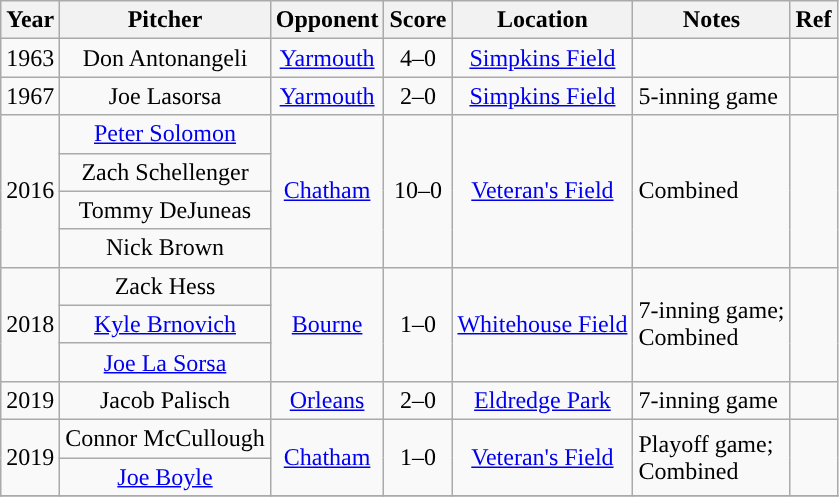<table class="wikitable" style="text-align:center">
<tr>
<th scope="col">Year</th>
<th scope="col">Pitcher</th>
<th scope="col">Opponent</th>
<th scope="col">Score</th>
<th scope="col">Location</th>
<th scope="col">Notes</th>
<th scope="col">Ref</th>
</tr>
<tr>
<td>1963</td>
<td>Don Antonangeli</td>
<td><a href='#'>Yarmouth</a></td>
<td>4–0</td>
<td><a href='#'>Simpkins Field</a></td>
<td></td>
<td></td>
</tr>
<tr>
<td>1967</td>
<td>Joe Lasorsa</td>
<td><a href='#'>Yarmouth</a></td>
<td>2–0</td>
<td><a href='#'>Simpkins Field</a></td>
<td style="text-align:left">5-inning game</td>
<td></td>
</tr>
<tr>
<td rowspan="4">2016</td>
<td><a href='#'>Peter Solomon</a></td>
<td rowspan="4"><a href='#'>Chatham</a></td>
<td rowspan="4">10–0</td>
<td rowspan="4"><a href='#'>Veteran's Field</a></td>
<td style="text-align:left" rowspan="4">Combined</td>
<td rowspan="4"></td>
</tr>
<tr>
<td>Zach Schellenger</td>
</tr>
<tr>
<td>Tommy DeJuneas</td>
</tr>
<tr>
<td>Nick Brown</td>
</tr>
<tr>
<td rowspan="3">2018</td>
<td>Zack Hess</td>
<td rowspan="3"><a href='#'>Bourne</a></td>
<td rowspan="3">1–0</td>
<td rowspan="3"><a href='#'>Whitehouse Field</a></td>
<td style="text-align:left" rowspan="3">7-inning game; <br>Combined</td>
<td rowspan="3"></td>
</tr>
<tr>
<td><a href='#'>Kyle Brnovich</a></td>
</tr>
<tr>
<td><a href='#'>Joe La Sorsa</a></td>
</tr>
<tr>
<td>2019</td>
<td>Jacob Palisch</td>
<td><a href='#'>Orleans</a></td>
<td>2–0</td>
<td><a href='#'>Eldredge Park</a></td>
<td style="text-align:left">7-inning game</td>
<td></td>
</tr>
<tr>
<td rowspan="2">2019</td>
<td>Connor McCullough</td>
<td rowspan="2"><a href='#'>Chatham</a></td>
<td rowspan="2">1–0</td>
<td rowspan="2"><a href='#'>Veteran's Field</a></td>
<td style="text-align:left" rowspan="2">Playoff game; <br>Combined</td>
<td rowspan="2"></td>
</tr>
<tr>
<td><a href='#'>Joe Boyle</a></td>
</tr>
<tr>
</tr>
</table>
